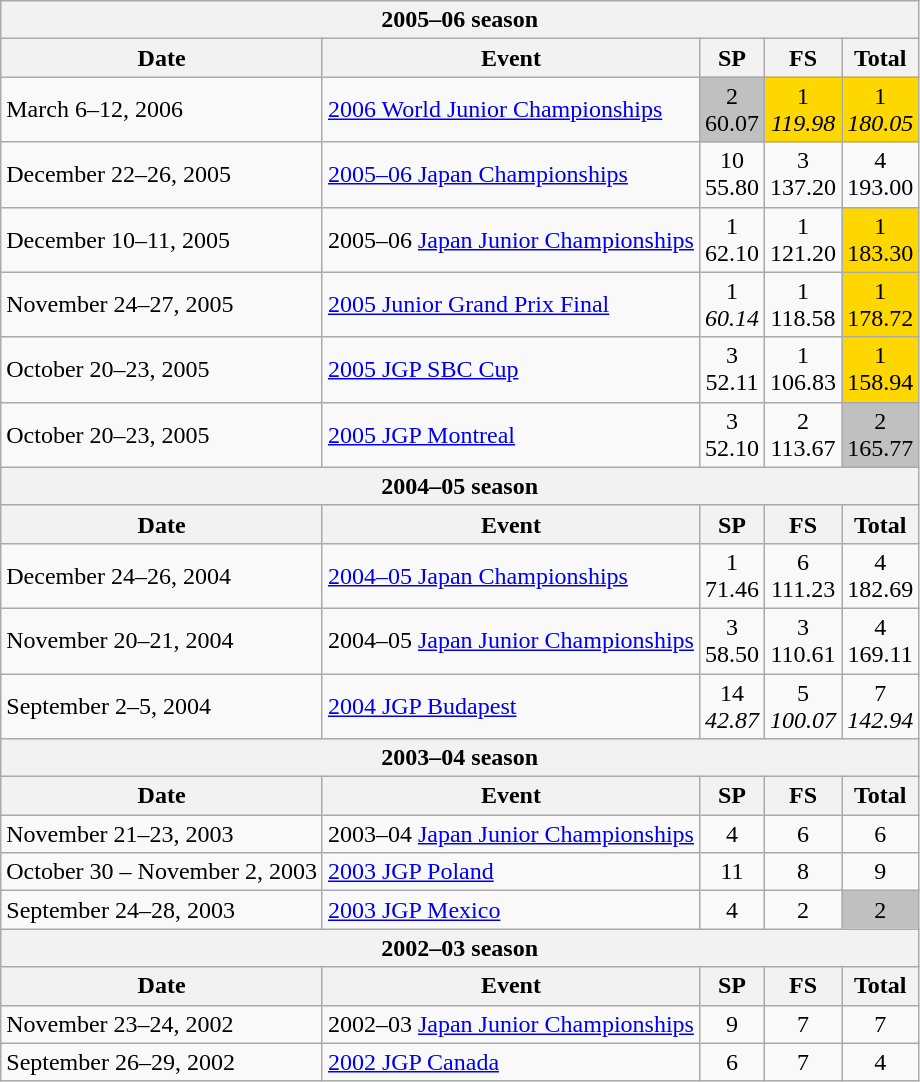<table class="wikitable">
<tr>
<th colspan=5>2005–06 season</th>
</tr>
<tr>
<th>Date</th>
<th>Event</th>
<th>SP</th>
<th>FS</th>
<th>Total</th>
</tr>
<tr>
<td>March 6–12, 2006</td>
<td><a href='#'>2006 World Junior Championships</a></td>
<td align=center bgcolor=silver>2 <br> 60.07</td>
<td align=center bgcolor=gold>1 <br> <em>119.98</em></td>
<td align=center bgcolor=gold>1 <br> <em>180.05</em></td>
</tr>
<tr>
<td>December 22–26, 2005</td>
<td><a href='#'>2005–06 Japan Championships</a></td>
<td align=center>10 <br> 55.80</td>
<td align=center>3 <br> 137.20</td>
<td align=center>4 <br> 193.00</td>
</tr>
<tr>
<td>December 10–11, 2005</td>
<td>2005–06 <a href='#'>Japan Junior Championships</a></td>
<td align=center>1 <br> 62.10</td>
<td align=center>1 <br> 121.20</td>
<td align=center bgcolor=gold>1 <br> 183.30</td>
</tr>
<tr>
<td>November 24–27, 2005</td>
<td><a href='#'>2005 Junior Grand Prix Final</a></td>
<td align=center>1 <br> <em>60.14</em></td>
<td align=center>1 <br> 118.58</td>
<td align=center bgcolor=gold>1 <br> 178.72</td>
</tr>
<tr>
<td>October 20–23, 2005</td>
<td><a href='#'>2005 JGP SBC Cup</a></td>
<td align=center>3 <br> 52.11</td>
<td align=center>1 <br> 106.83</td>
<td align=center bgcolor=gold>1 <br> 158.94</td>
</tr>
<tr>
<td>October 20–23, 2005</td>
<td><a href='#'>2005 JGP Montreal</a></td>
<td align=center>3 <br> 52.10</td>
<td align=center>2 <br> 113.67</td>
<td align=center bgcolor=silver>2 <br> 165.77</td>
</tr>
<tr>
<th colspan=5>2004–05 season</th>
</tr>
<tr>
<th>Date</th>
<th>Event</th>
<th>SP</th>
<th>FS</th>
<th>Total</th>
</tr>
<tr>
<td>December 24–26, 2004</td>
<td><a href='#'>2004–05 Japan Championships</a></td>
<td align=center>1 <br> 71.46</td>
<td align=center>6 <br> 111.23</td>
<td align=center>4 <br> 182.69</td>
</tr>
<tr>
<td>November 20–21, 2004</td>
<td>2004–05 <a href='#'>Japan Junior Championships</a></td>
<td align=center>3 <br> 58.50</td>
<td align=center>3 <br> 110.61</td>
<td align=center>4 <br> 169.11</td>
</tr>
<tr>
<td>September 2–5, 2004</td>
<td><a href='#'>2004 JGP Budapest</a></td>
<td align=center>14 <br> <em>42.87</em></td>
<td align=center>5 <br> <em>100.07</em></td>
<td align=center>7 <br> <em>142.94</em></td>
</tr>
<tr>
<th colspan=5>2003–04 season</th>
</tr>
<tr>
<th>Date</th>
<th>Event</th>
<th>SP</th>
<th>FS</th>
<th>Total</th>
</tr>
<tr>
<td>November 21–23, 2003</td>
<td>2003–04 <a href='#'>Japan Junior Championships</a></td>
<td align=center>4</td>
<td align=center>6</td>
<td align=center>6</td>
</tr>
<tr>
<td>October 30 – November 2, 2003</td>
<td><a href='#'>2003 JGP Poland</a></td>
<td align=center>11</td>
<td align=center>8</td>
<td align=center>9</td>
</tr>
<tr>
<td>September 24–28, 2003</td>
<td><a href='#'>2003 JGP Mexico</a></td>
<td align=center>4</td>
<td align=center>2</td>
<td align=center bgcolor=silver>2</td>
</tr>
<tr>
<th colspan=5>2002–03 season</th>
</tr>
<tr>
<th>Date</th>
<th>Event</th>
<th>SP</th>
<th>FS</th>
<th>Total</th>
</tr>
<tr>
<td>November 23–24, 2002</td>
<td>2002–03 <a href='#'>Japan Junior Championships</a></td>
<td align=center>9</td>
<td align=center>7</td>
<td align=center>7</td>
</tr>
<tr>
<td>September 26–29, 2002</td>
<td><a href='#'>2002 JGP Canada</a></td>
<td align=center>6</td>
<td align=center>7</td>
<td align=center>4</td>
</tr>
</table>
